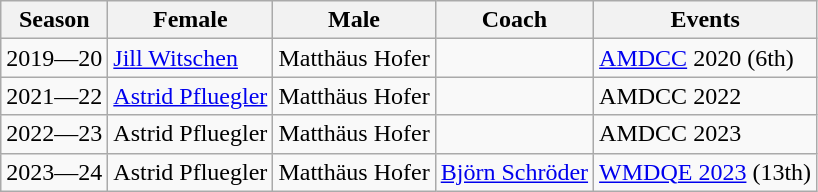<table class="wikitable">
<tr>
<th scope="col">Season</th>
<th scope="col">Female</th>
<th scope="col">Male</th>
<th scope="col">Coach</th>
<th scope="col">Events</th>
</tr>
<tr>
<td>2019—20</td>
<td><a href='#'>Jill Witschen</a></td>
<td>Matthäus Hofer</td>
<td></td>
<td><a href='#'>AMDCC</a> 2020 (6th)</td>
</tr>
<tr>
<td>2021—22</td>
<td><a href='#'>Astrid Pfluegler</a></td>
<td>Matthäus Hofer</td>
<td></td>
<td>AMDCC 2022 </td>
</tr>
<tr>
<td>2022—23</td>
<td>Astrid Pfluegler</td>
<td>Matthäus Hofer</td>
<td></td>
<td>AMDCC 2023 </td>
</tr>
<tr>
<td>2023—24</td>
<td>Astrid Pfluegler</td>
<td>Matthäus Hofer</td>
<td><a href='#'>Björn Schröder</a></td>
<td><a href='#'>WMDQE 2023</a> (13th)</td>
</tr>
</table>
